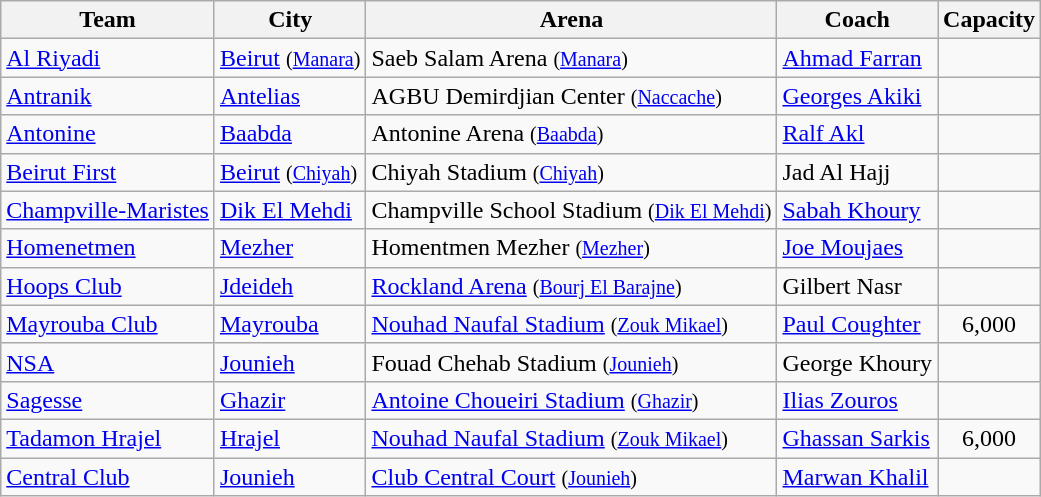<table class="wikitable sortable">
<tr>
<th>Team</th>
<th>City</th>
<th>Arena</th>
<th>Coach</th>
<th>Capacity</th>
</tr>
<tr>
<td><a href='#'>Al Riyadi</a></td>
<td><a href='#'>Beirut</a> <small>(<a href='#'>Manara</a>)</small></td>
<td>Saeb Salam Arena <small>(<a href='#'>Manara</a>)</small></td>
<td><a href='#'>Ahmad Farran</a></td>
<td align="center"></td>
</tr>
<tr>
<td><a href='#'>Antranik</a></td>
<td><a href='#'>Antelias</a></td>
<td>AGBU Demirdjian Center <small>(<a href='#'>Naccache</a>)</small></td>
<td><a href='#'>Georges Akiki</a></td>
<td align="center"></td>
</tr>
<tr>
<td><a href='#'>Antonine</a></td>
<td><a href='#'>Baabda</a></td>
<td>Antonine Arena <small>(<a href='#'>Baabda</a>)</small></td>
<td><a href='#'>Ralf Akl</a></td>
<td align="center"></td>
</tr>
<tr>
<td><a href='#'>Beirut First</a></td>
<td><a href='#'>Beirut</a> <small>(<a href='#'>Chiyah</a>)</small></td>
<td>Chiyah Stadium <small>(<a href='#'>Chiyah</a>)</small></td>
<td>Jad Al Hajj</td>
<td align="center"></td>
</tr>
<tr>
<td><a href='#'>Champville-Maristes</a></td>
<td><a href='#'>Dik El Mehdi</a></td>
<td>Champville School Stadium <small>(<a href='#'>Dik El Mehdi</a>)</small></td>
<td><a href='#'>Sabah Khoury</a></td>
<td align="center"></td>
</tr>
<tr>
<td><a href='#'>Homenetmen</a></td>
<td><a href='#'>Mezher</a></td>
<td>Homentmen Mezher <small>(<a href='#'>Mezher</a>)</small></td>
<td><a href='#'>Joe Moujaes</a></td>
<td align="center"></td>
</tr>
<tr>
<td><a href='#'>Hoops Club</a></td>
<td><a href='#'>Jdeideh</a></td>
<td><a href='#'>Rockland Arena</a> <small>(<a href='#'>Bourj El Barajne</a>)</small></td>
<td>Gilbert Nasr</td>
<td align="center"></td>
</tr>
<tr>
<td><a href='#'>Mayrouba Club</a></td>
<td><a href='#'>Mayrouba</a></td>
<td><a href='#'>Nouhad Naufal Stadium</a> <small>(<a href='#'>Zouk Mikael</a>)</small></td>
<td><a href='#'>Paul Coughter</a></td>
<td align="center">6,000</td>
</tr>
<tr>
<td><a href='#'>NSA</a></td>
<td><a href='#'>Jounieh</a></td>
<td>Fouad Chehab Stadium <small>(<a href='#'>Jounieh</a>)</small></td>
<td>George Khoury</td>
<td align="center"></td>
</tr>
<tr>
<td><a href='#'>Sagesse</a></td>
<td><a href='#'>Ghazir</a></td>
<td><a href='#'>Antoine Choueiri Stadium</a> <small>(<a href='#'>Ghazir</a>)</small></td>
<td><a href='#'>Ilias Zouros</a></td>
<td align="center"></td>
</tr>
<tr>
<td><a href='#'>Tadamon Hrajel</a></td>
<td><a href='#'>Hrajel</a></td>
<td><a href='#'>Nouhad Naufal Stadium</a> <small>(<a href='#'>Zouk Mikael</a>)</small></td>
<td><a href='#'>Ghassan Sarkis</a></td>
<td align="center">6,000</td>
</tr>
<tr>
<td><a href='#'>Central Club</a></td>
<td><a href='#'>Jounieh</a></td>
<td><a href='#'>Club Central Court</a> <small>(<a href='#'>Jounieh</a>)</small></td>
<td><a href='#'>Marwan Khalil</a></td>
<td align="center"></td>
</tr>
</table>
